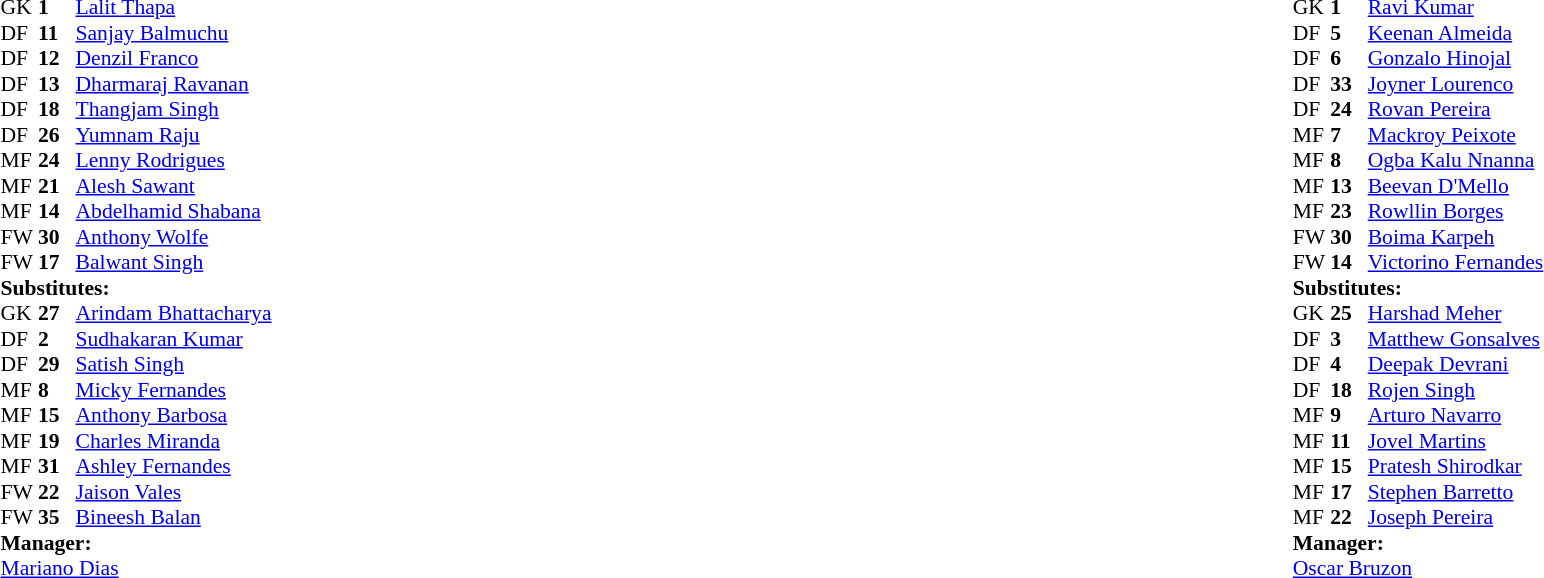<table width="100%">
<tr>
<td valign="top" width="40%"><br><table style="font-size: 90%" cellspacing="0" cellpadding="0">
<tr>
<th width=25></th>
<th width=25></th>
</tr>
<tr>
<td>GK</td>
<td><strong>1</strong></td>
<td> <a href='#'>Lalit Thapa</a></td>
</tr>
<tr>
<td>DF</td>
<td><strong>11</strong></td>
<td> <a href='#'>Sanjay Balmuchu</a></td>
</tr>
<tr>
<td>DF</td>
<td><strong>12</strong></td>
<td> <a href='#'>Denzil Franco</a></td>
</tr>
<tr>
<td>DF</td>
<td><strong>13</strong></td>
<td> <a href='#'>Dharmaraj Ravanan</a></td>
</tr>
<tr>
<td>DF</td>
<td><strong>18</strong></td>
<td> <a href='#'>Thangjam Singh</a></td>
</tr>
<tr>
<td>DF</td>
<td><strong>26</strong></td>
<td> <a href='#'>Yumnam Raju</a></td>
</tr>
<tr>
<td>MF</td>
<td><strong>24</strong></td>
<td> <a href='#'>Lenny Rodrigues</a></td>
</tr>
<tr>
<td>MF</td>
<td><strong>21</strong></td>
<td> <a href='#'>Alesh Sawant</a></td>
<td></td>
<td></td>
</tr>
<tr>
<td>MF</td>
<td><strong>14</strong></td>
<td> <a href='#'>Abdelhamid Shabana</a></td>
</tr>
<tr>
<td>FW</td>
<td><strong>30</strong></td>
<td> <a href='#'>Anthony Wolfe</a></td>
</tr>
<tr>
<td>FW</td>
<td><strong>17</strong></td>
<td> <a href='#'>Balwant Singh</a></td>
</tr>
<tr>
<td colspan=3><strong>Substitutes:</strong></td>
</tr>
<tr>
<td>GK</td>
<td><strong>27</strong></td>
<td> <a href='#'>Arindam Bhattacharya</a></td>
</tr>
<tr>
<td>DF</td>
<td><strong>2</strong></td>
<td> <a href='#'>Sudhakaran Kumar</a></td>
</tr>
<tr>
<td>DF</td>
<td><strong>29</strong></td>
<td> <a href='#'>Satish Singh</a></td>
</tr>
<tr>
<td>MF</td>
<td><strong>8</strong></td>
<td> <a href='#'>Micky Fernandes</a></td>
</tr>
<tr>
<td>MF</td>
<td><strong>15</strong></td>
<td> <a href='#'>Anthony Barbosa</a></td>
</tr>
<tr>
<td>MF</td>
<td><strong>19</strong></td>
<td> <a href='#'>Charles Miranda</a></td>
</tr>
<tr>
<td>MF</td>
<td><strong>31</strong></td>
<td> <a href='#'>Ashley Fernandes</a></td>
</tr>
<tr>
<td>FW</td>
<td><strong>22</strong></td>
<td> <a href='#'>Jaison Vales</a></td>
<td></td>
<td></td>
<td></td>
</tr>
<tr>
<td>FW</td>
<td><strong>35</strong></td>
<td> <a href='#'>Bineesh Balan</a></td>
<td></td>
<td></td>
</tr>
<tr>
<td colspan=3><strong>Manager:</strong></td>
</tr>
<tr>
<td colspan=4> <a href='#'>Mariano Dias</a></td>
</tr>
</table>
</td>
<td valign="top"></td>
<td valign="top" width="50%"><br><table style="font-size: 90%" cellspacing="0" cellpadding="0" align="center">
<tr>
<th width=25></th>
<th width=25></th>
</tr>
<tr>
<td>GK</td>
<td><strong>1</strong></td>
<td> <a href='#'>Ravi Kumar</a></td>
</tr>
<tr>
<td>DF</td>
<td><strong>5</strong></td>
<td> <a href='#'>Keenan Almeida</a></td>
</tr>
<tr>
<td>DF</td>
<td><strong>6</strong></td>
<td> <a href='#'>Gonzalo Hinojal</a></td>
<td></td>
</tr>
<tr>
<td>DF</td>
<td><strong>33</strong></td>
<td> <a href='#'>Joyner Lourenco</a></td>
</tr>
<tr>
<td>DF</td>
<td><strong>24</strong></td>
<td> <a href='#'>Rovan Pereira</a></td>
<td></td>
<td></td>
</tr>
<tr>
<td>MF</td>
<td><strong>7</strong></td>
<td> <a href='#'>Mackroy Peixote</a></td>
<td></td>
<td></td>
</tr>
<tr>
<td>MF</td>
<td><strong>8</strong></td>
<td> <a href='#'>Ogba Kalu Nnanna</a></td>
</tr>
<tr>
<td>MF</td>
<td><strong>13</strong></td>
<td> <a href='#'>Beevan D'Mello</a></td>
<td></td>
<td></td>
</tr>
<tr>
<td>MF</td>
<td><strong>23</strong></td>
<td> <a href='#'>Rowllin Borges</a></td>
</tr>
<tr>
<td>FW</td>
<td><strong>30</strong></td>
<td> <a href='#'>Boima Karpeh</a></td>
<td></td>
</tr>
<tr>
<td>FW</td>
<td><strong>14</strong></td>
<td> <a href='#'>Victorino Fernandes</a></td>
</tr>
<tr>
<td colspan=3><strong>Substitutes:</strong></td>
</tr>
<tr>
<td>GK</td>
<td><strong>25</strong></td>
<td> <a href='#'>Harshad Meher</a></td>
</tr>
<tr>
<td>DF</td>
<td><strong>3</strong></td>
<td> <a href='#'>Matthew Gonsalves</a></td>
<td></td>
<td></td>
</tr>
<tr>
<td>DF</td>
<td><strong>4</strong></td>
<td> <a href='#'>Deepak Devrani</a></td>
</tr>
<tr>
<td>DF</td>
<td><strong>18</strong></td>
<td> <a href='#'>Rojen Singh</a></td>
</tr>
<tr>
<td>MF</td>
<td><strong>9</strong></td>
<td> <a href='#'>Arturo Navarro</a></td>
</tr>
<tr>
<td>MF</td>
<td><strong>11</strong></td>
<td> <a href='#'>Jovel Martins</a></td>
</tr>
<tr>
<td>MF</td>
<td><strong>15</strong></td>
<td> <a href='#'>Pratesh Shirodkar</a></td>
</tr>
<tr>
<td>MF</td>
<td><strong>17</strong></td>
<td> <a href='#'>Stephen Barretto</a></td>
<td></td>
<td></td>
</tr>
<tr>
<td>MF</td>
<td><strong>22</strong></td>
<td> <a href='#'>Joseph Pereira</a></td>
<td></td>
<td></td>
</tr>
<tr>
<td colspan=3><strong>Manager:</strong></td>
</tr>
<tr>
<td colspan=4> <a href='#'>Oscar Bruzon</a></td>
</tr>
</table>
</td>
</tr>
</table>
